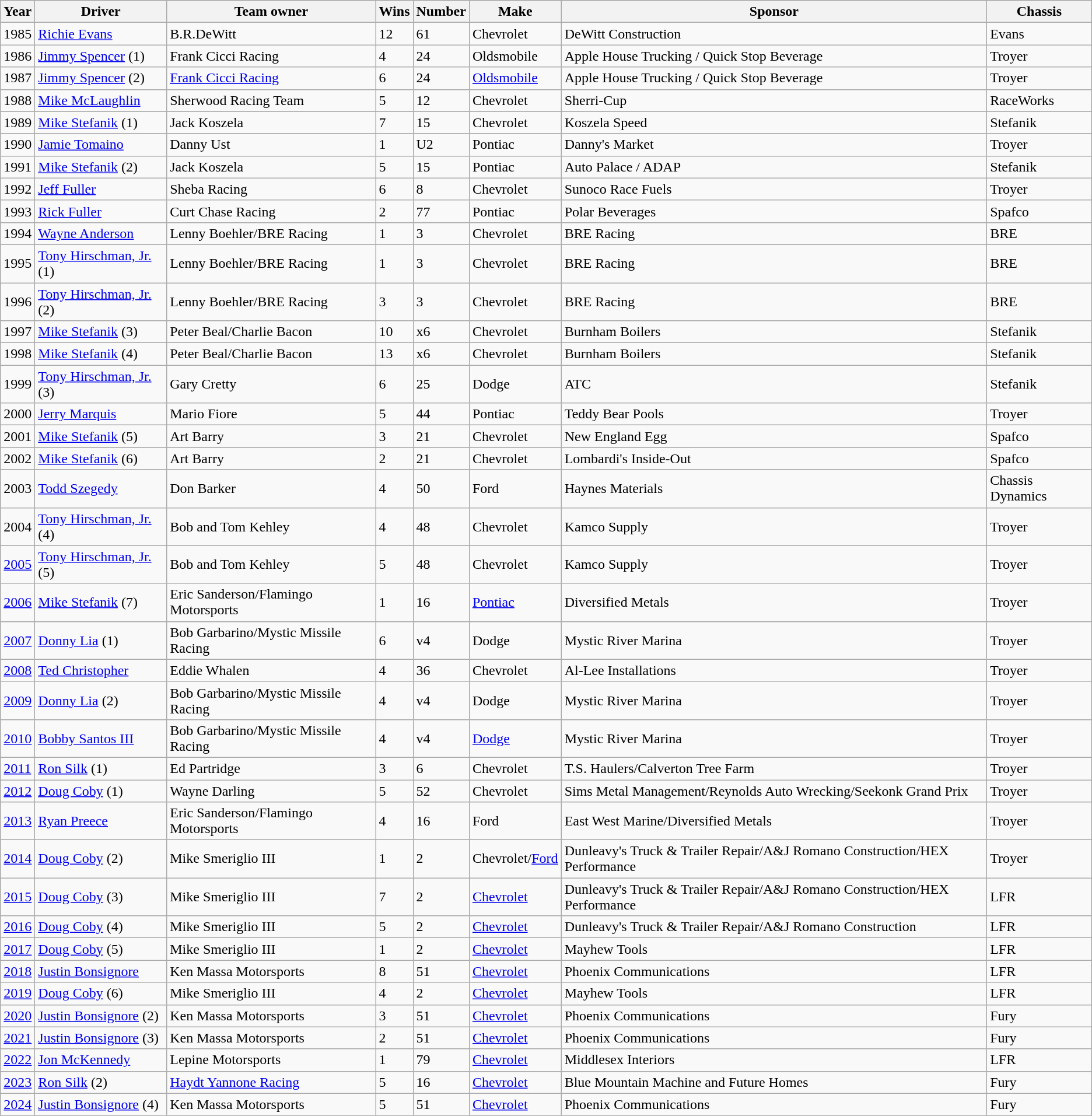<table class="wikitable sortable">
<tr>
<th scope="col">Year</th>
<th scope="col">Driver</th>
<th scope="col">Team owner</th>
<th scope="col">Wins</th>
<th scope="col">Number</th>
<th scope="col">Make</th>
<th scope="col">Sponsor</th>
<th scope="col">Chassis</th>
</tr>
<tr>
<td>1985</td>
<td><a href='#'>Richie Evans</a></td>
<td>B.R.DeWitt</td>
<td>12</td>
<td>61</td>
<td>Chevrolet</td>
<td>DeWitt Construction</td>
<td>Evans</td>
</tr>
<tr>
<td>1986</td>
<td><a href='#'>Jimmy Spencer</a> (1)</td>
<td>Frank Cicci Racing</td>
<td>4</td>
<td>24</td>
<td>Oldsmobile</td>
<td>Apple House Trucking / Quick Stop Beverage</td>
<td>Troyer</td>
</tr>
<tr>
<td>1987</td>
<td><a href='#'>Jimmy Spencer</a> (2)</td>
<td><a href='#'>Frank Cicci Racing</a></td>
<td>6</td>
<td>24</td>
<td><a href='#'>Oldsmobile</a></td>
<td>Apple House Trucking / Quick Stop Beverage</td>
<td>Troyer</td>
</tr>
<tr>
<td>1988</td>
<td><a href='#'>Mike McLaughlin</a></td>
<td>Sherwood Racing Team</td>
<td>5</td>
<td>12</td>
<td>Chevrolet</td>
<td>Sherri-Cup</td>
<td>RaceWorks</td>
</tr>
<tr>
<td>1989</td>
<td><a href='#'>Mike Stefanik</a> (1)</td>
<td>Jack Koszela</td>
<td>7</td>
<td>15</td>
<td>Chevrolet</td>
<td>Koszela Speed</td>
<td>Stefanik</td>
</tr>
<tr>
<td>1990</td>
<td><a href='#'>Jamie Tomaino</a></td>
<td>Danny Ust</td>
<td>1</td>
<td>U2</td>
<td>Pontiac</td>
<td>Danny's Market</td>
<td>Troyer</td>
</tr>
<tr>
<td>1991</td>
<td><a href='#'>Mike Stefanik</a> (2)</td>
<td>Jack Koszela</td>
<td>5</td>
<td>15</td>
<td>Pontiac</td>
<td>Auto Palace / ADAP</td>
<td>Stefanik</td>
</tr>
<tr>
<td>1992</td>
<td><a href='#'>Jeff Fuller</a></td>
<td>Sheba Racing</td>
<td>6</td>
<td>8</td>
<td>Chevrolet</td>
<td>Sunoco Race Fuels</td>
<td>Troyer</td>
</tr>
<tr>
<td>1993</td>
<td><a href='#'>Rick Fuller</a></td>
<td>Curt Chase Racing</td>
<td>2</td>
<td>77</td>
<td>Pontiac</td>
<td>Polar Beverages</td>
<td>Spafco</td>
</tr>
<tr>
<td>1994</td>
<td><a href='#'>Wayne Anderson</a></td>
<td>Lenny Boehler/BRE Racing</td>
<td>1</td>
<td>3</td>
<td>Chevrolet</td>
<td>BRE Racing</td>
<td>BRE</td>
</tr>
<tr>
<td>1995</td>
<td><a href='#'>Tony Hirschman, Jr.</a> (1)</td>
<td>Lenny Boehler/BRE Racing</td>
<td>1</td>
<td>3</td>
<td>Chevrolet</td>
<td>BRE Racing</td>
<td>BRE</td>
</tr>
<tr>
<td>1996</td>
<td><a href='#'>Tony Hirschman, Jr.</a> (2)</td>
<td>Lenny Boehler/BRE Racing</td>
<td>3</td>
<td>3</td>
<td>Chevrolet</td>
<td>BRE Racing</td>
<td>BRE</td>
</tr>
<tr>
<td>1997</td>
<td><a href='#'>Mike Stefanik</a> (3)</td>
<td>Peter Beal/Charlie Bacon</td>
<td>10</td>
<td>x6</td>
<td>Chevrolet</td>
<td>Burnham Boilers</td>
<td>Stefanik</td>
</tr>
<tr>
<td>1998</td>
<td><a href='#'>Mike Stefanik</a> (4)</td>
<td>Peter Beal/Charlie Bacon</td>
<td>13</td>
<td>x6</td>
<td>Chevrolet</td>
<td>Burnham Boilers</td>
<td>Stefanik</td>
</tr>
<tr>
<td>1999</td>
<td><a href='#'>Tony Hirschman, Jr.</a> (3)</td>
<td>Gary Cretty</td>
<td>6</td>
<td>25</td>
<td>Dodge</td>
<td>ATC</td>
<td>Stefanik</td>
</tr>
<tr>
<td>2000</td>
<td><a href='#'>Jerry Marquis</a></td>
<td>Mario Fiore</td>
<td>5</td>
<td>44</td>
<td>Pontiac</td>
<td>Teddy Bear Pools</td>
<td>Troyer</td>
</tr>
<tr>
<td>2001</td>
<td><a href='#'>Mike Stefanik</a> (5)</td>
<td>Art Barry</td>
<td>3</td>
<td>21</td>
<td>Chevrolet</td>
<td>New England Egg</td>
<td>Spafco</td>
</tr>
<tr>
<td>2002</td>
<td><a href='#'>Mike Stefanik</a> (6)</td>
<td>Art Barry</td>
<td>2</td>
<td>21</td>
<td>Chevrolet</td>
<td>Lombardi's Inside-Out</td>
<td>Spafco</td>
</tr>
<tr>
<td>2003</td>
<td><a href='#'>Todd Szegedy</a></td>
<td>Don Barker</td>
<td>4</td>
<td>50</td>
<td>Ford</td>
<td>Haynes Materials</td>
<td>Chassis Dynamics</td>
</tr>
<tr>
<td>2004</td>
<td><a href='#'>Tony Hirschman, Jr.</a> (4)</td>
<td>Bob and Tom Kehley</td>
<td>4</td>
<td>48</td>
<td>Chevrolet</td>
<td>Kamco Supply</td>
<td>Troyer</td>
</tr>
<tr>
<td><a href='#'>2005</a></td>
<td><a href='#'>Tony Hirschman, Jr.</a> (5)</td>
<td>Bob and Tom Kehley</td>
<td>5</td>
<td>48</td>
<td>Chevrolet</td>
<td>Kamco Supply</td>
<td>Troyer</td>
</tr>
<tr>
<td><a href='#'>2006</a></td>
<td><a href='#'>Mike Stefanik</a> (7)</td>
<td>Eric Sanderson/Flamingo Motorsports</td>
<td>1</td>
<td>16</td>
<td><a href='#'>Pontiac</a></td>
<td>Diversified Metals</td>
<td>Troyer</td>
</tr>
<tr>
<td><a href='#'>2007</a></td>
<td><a href='#'>Donny Lia</a> (1)</td>
<td>Bob Garbarino/Mystic Missile Racing</td>
<td>6</td>
<td>v4</td>
<td>Dodge</td>
<td>Mystic River Marina</td>
<td>Troyer</td>
</tr>
<tr>
<td><a href='#'>2008</a></td>
<td><a href='#'>Ted Christopher</a></td>
<td>Eddie Whalen</td>
<td>4</td>
<td>36</td>
<td>Chevrolet</td>
<td>Al-Lee Installations</td>
<td>Troyer</td>
</tr>
<tr>
<td><a href='#'>2009</a></td>
<td><a href='#'>Donny Lia</a> (2)</td>
<td>Bob Garbarino/Mystic Missile Racing</td>
<td>4</td>
<td>v4</td>
<td>Dodge</td>
<td>Mystic River Marina</td>
<td>Troyer</td>
</tr>
<tr>
<td><a href='#'>2010</a></td>
<td><a href='#'>Bobby Santos III</a></td>
<td>Bob Garbarino/Mystic Missile Racing</td>
<td>4</td>
<td>v4</td>
<td><a href='#'>Dodge</a></td>
<td>Mystic River Marina</td>
<td>Troyer</td>
</tr>
<tr>
<td><a href='#'>2011</a></td>
<td><a href='#'>Ron Silk</a> (1)</td>
<td>Ed Partridge</td>
<td>3</td>
<td>6</td>
<td>Chevrolet</td>
<td>T.S. Haulers/Calverton Tree Farm</td>
<td>Troyer</td>
</tr>
<tr>
<td><a href='#'>2012</a></td>
<td><a href='#'>Doug Coby</a> (1)</td>
<td>Wayne Darling</td>
<td>5</td>
<td>52</td>
<td>Chevrolet</td>
<td>Sims Metal Management/Reynolds Auto Wrecking/Seekonk Grand Prix</td>
<td>Troyer</td>
</tr>
<tr>
<td><a href='#'>2013</a></td>
<td><a href='#'>Ryan Preece</a></td>
<td>Eric Sanderson/Flamingo Motorsports</td>
<td>4</td>
<td>16</td>
<td>Ford</td>
<td>East West Marine/Diversified Metals</td>
<td>Troyer</td>
</tr>
<tr>
<td><a href='#'>2014</a></td>
<td><a href='#'>Doug Coby</a> (2)</td>
<td>Mike Smeriglio III</td>
<td>1</td>
<td>2</td>
<td>Chevrolet/<a href='#'>Ford</a></td>
<td>Dunleavy's Truck & Trailer Repair/A&J Romano Construction/HEX Performance</td>
<td>Troyer</td>
</tr>
<tr>
<td><a href='#'>2015</a></td>
<td><a href='#'>Doug Coby</a> (3)</td>
<td>Mike Smeriglio III</td>
<td>7</td>
<td>2</td>
<td><a href='#'>Chevrolet</a></td>
<td>Dunleavy's Truck & Trailer Repair/A&J Romano Construction/HEX Performance</td>
<td>LFR</td>
</tr>
<tr>
<td><a href='#'>2016</a></td>
<td><a href='#'>Doug Coby</a> (4)</td>
<td>Mike Smeriglio III</td>
<td>5</td>
<td>2</td>
<td><a href='#'>Chevrolet</a></td>
<td>Dunleavy's Truck & Trailer Repair/A&J Romano Construction</td>
<td>LFR</td>
</tr>
<tr>
<td><a href='#'>2017</a></td>
<td><a href='#'>Doug Coby</a> (5)</td>
<td>Mike Smeriglio III</td>
<td>1</td>
<td>2</td>
<td><a href='#'>Chevrolet</a></td>
<td>Mayhew Tools</td>
<td>LFR</td>
</tr>
<tr>
<td><a href='#'>2018</a></td>
<td><a href='#'>Justin Bonsignore</a></td>
<td>Ken Massa Motorsports</td>
<td>8</td>
<td>51</td>
<td><a href='#'>Chevrolet</a></td>
<td>Phoenix Communications</td>
<td>LFR</td>
</tr>
<tr>
<td><a href='#'>2019</a></td>
<td><a href='#'>Doug Coby</a> (6)</td>
<td>Mike Smeriglio III</td>
<td>4</td>
<td>2</td>
<td><a href='#'>Chevrolet</a></td>
<td>Mayhew Tools</td>
<td>LFR</td>
</tr>
<tr>
<td><a href='#'>2020</a></td>
<td><a href='#'>Justin Bonsignore</a> (2)</td>
<td>Ken Massa Motorsports</td>
<td>3</td>
<td>51</td>
<td><a href='#'>Chevrolet</a></td>
<td>Phoenix Communications</td>
<td>Fury</td>
</tr>
<tr>
<td><a href='#'>2021</a></td>
<td><a href='#'>Justin Bonsignore</a> (3)</td>
<td>Ken Massa Motorsports</td>
<td>2</td>
<td>51</td>
<td><a href='#'>Chevrolet</a></td>
<td>Phoenix Communications</td>
<td>Fury</td>
</tr>
<tr>
<td><a href='#'>2022</a></td>
<td><a href='#'>Jon McKennedy</a></td>
<td>Lepine Motorsports</td>
<td>1</td>
<td>79</td>
<td><a href='#'>Chevrolet</a></td>
<td>Middlesex Interiors</td>
<td>LFR</td>
</tr>
<tr>
<td><a href='#'>2023</a></td>
<td><a href='#'>Ron Silk</a> (2)</td>
<td><a href='#'>Haydt Yannone Racing</a></td>
<td>5</td>
<td>16</td>
<td><a href='#'>Chevrolet</a></td>
<td>Blue Mountain Machine and Future Homes</td>
<td>Fury</td>
</tr>
<tr>
<td><a href='#'>2024</a></td>
<td><a href='#'>Justin Bonsignore</a> (4)</td>
<td>Ken Massa Motorsports</td>
<td>5</td>
<td>51</td>
<td><a href='#'>Chevrolet</a></td>
<td>Phoenix Communications</td>
<td>Fury</td>
</tr>
</table>
